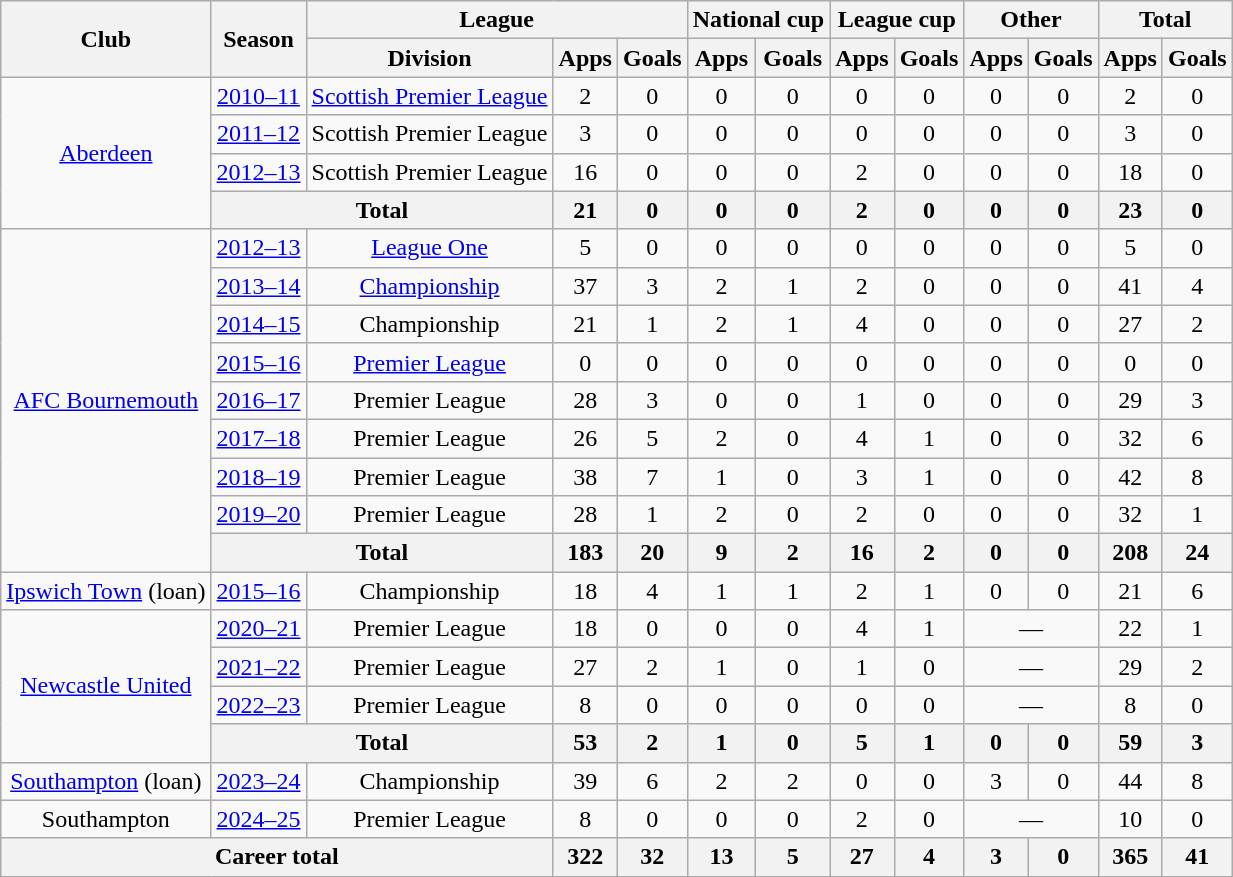<table class="wikitable" style="text-align: center;">
<tr>
<th rowspan="2">Club</th>
<th rowspan="2">Season</th>
<th colspan="3">League</th>
<th colspan="2">National cup</th>
<th colspan="2">League cup</th>
<th colspan="2">Other</th>
<th colspan="2">Total</th>
</tr>
<tr>
<th>Division</th>
<th>Apps</th>
<th>Goals</th>
<th>Apps</th>
<th>Goals</th>
<th>Apps</th>
<th>Goals</th>
<th>Apps</th>
<th>Goals</th>
<th>Apps</th>
<th>Goals</th>
</tr>
<tr>
<td rowspan="4"><a href='#'>Aberdeen</a></td>
<td><a href='#'>2010–11</a></td>
<td><a href='#'>Scottish Premier League</a></td>
<td>2</td>
<td>0</td>
<td>0</td>
<td>0</td>
<td>0</td>
<td>0</td>
<td>0</td>
<td>0</td>
<td>2</td>
<td>0</td>
</tr>
<tr>
<td><a href='#'>2011–12</a></td>
<td>Scottish Premier League</td>
<td>3</td>
<td>0</td>
<td>0</td>
<td>0</td>
<td>0</td>
<td>0</td>
<td>0</td>
<td>0</td>
<td>3</td>
<td>0</td>
</tr>
<tr>
<td><a href='#'>2012–13</a></td>
<td>Scottish Premier League</td>
<td>16</td>
<td>0</td>
<td>0</td>
<td>0</td>
<td>2</td>
<td>0</td>
<td>0</td>
<td>0</td>
<td>18</td>
<td>0</td>
</tr>
<tr>
<th colspan="2">Total</th>
<th>21</th>
<th>0</th>
<th>0</th>
<th>0</th>
<th>2</th>
<th>0</th>
<th>0</th>
<th>0</th>
<th>23</th>
<th>0</th>
</tr>
<tr>
<td rowspan="9"><a href='#'>AFC Bournemouth</a></td>
<td><a href='#'>2012–13</a></td>
<td><a href='#'>League One</a></td>
<td>5</td>
<td>0</td>
<td>0</td>
<td>0</td>
<td>0</td>
<td>0</td>
<td>0</td>
<td>0</td>
<td>5</td>
<td>0</td>
</tr>
<tr>
<td><a href='#'>2013–14</a></td>
<td><a href='#'>Championship</a></td>
<td>37</td>
<td>3</td>
<td>2</td>
<td>1</td>
<td>2</td>
<td>0</td>
<td>0</td>
<td>0</td>
<td>41</td>
<td>4</td>
</tr>
<tr>
<td><a href='#'>2014–15</a></td>
<td>Championship</td>
<td>21</td>
<td>1</td>
<td>2</td>
<td>1</td>
<td>4</td>
<td>0</td>
<td>0</td>
<td>0</td>
<td>27</td>
<td>2</td>
</tr>
<tr>
<td><a href='#'>2015–16</a></td>
<td><a href='#'>Premier League</a></td>
<td>0</td>
<td>0</td>
<td>0</td>
<td>0</td>
<td>0</td>
<td>0</td>
<td>0</td>
<td>0</td>
<td>0</td>
<td>0</td>
</tr>
<tr>
<td><a href='#'>2016–17</a></td>
<td>Premier League</td>
<td>28</td>
<td>3</td>
<td>0</td>
<td>0</td>
<td>1</td>
<td>0</td>
<td>0</td>
<td>0</td>
<td>29</td>
<td>3</td>
</tr>
<tr>
<td><a href='#'>2017–18</a></td>
<td>Premier League</td>
<td>26</td>
<td>5</td>
<td>2</td>
<td>0</td>
<td>4</td>
<td>1</td>
<td>0</td>
<td>0</td>
<td>32</td>
<td>6</td>
</tr>
<tr>
<td><a href='#'>2018–19</a></td>
<td>Premier League</td>
<td>38</td>
<td>7</td>
<td>1</td>
<td>0</td>
<td>3</td>
<td>1</td>
<td>0</td>
<td>0</td>
<td>42</td>
<td>8</td>
</tr>
<tr>
<td><a href='#'>2019–20</a></td>
<td>Premier League</td>
<td>28</td>
<td>1</td>
<td>2</td>
<td>0</td>
<td>2</td>
<td>0</td>
<td>0</td>
<td>0</td>
<td>32</td>
<td>1</td>
</tr>
<tr>
<th colspan="2">Total</th>
<th>183</th>
<th>20</th>
<th>9</th>
<th>2</th>
<th>16</th>
<th>2</th>
<th>0</th>
<th>0</th>
<th>208</th>
<th>24</th>
</tr>
<tr>
<td><a href='#'>Ipswich Town</a> (loan)</td>
<td><a href='#'>2015–16</a></td>
<td>Championship</td>
<td>18</td>
<td>4</td>
<td>1</td>
<td>1</td>
<td>2</td>
<td>1</td>
<td>0</td>
<td>0</td>
<td>21</td>
<td>6</td>
</tr>
<tr>
<td rowspan="4"><a href='#'>Newcastle United</a></td>
<td><a href='#'>2020–21</a></td>
<td>Premier League</td>
<td>18</td>
<td>0</td>
<td>0</td>
<td>0</td>
<td>4</td>
<td>1</td>
<td colspan="2">—</td>
<td>22</td>
<td>1</td>
</tr>
<tr>
<td><a href='#'>2021–22</a></td>
<td>Premier League</td>
<td>27</td>
<td>2</td>
<td>1</td>
<td>0</td>
<td>1</td>
<td>0</td>
<td colspan="2">—</td>
<td>29</td>
<td>2</td>
</tr>
<tr>
<td><a href='#'>2022–23</a></td>
<td>Premier League</td>
<td>8</td>
<td>0</td>
<td>0</td>
<td>0</td>
<td>0</td>
<td>0</td>
<td colspan="2">—</td>
<td>8</td>
<td>0</td>
</tr>
<tr>
<th colspan="2">Total</th>
<th>53</th>
<th>2</th>
<th>1</th>
<th>0</th>
<th>5</th>
<th>1</th>
<th>0</th>
<th>0</th>
<th>59</th>
<th>3</th>
</tr>
<tr>
<td><a href='#'>Southampton</a> (loan)</td>
<td><a href='#'>2023–24</a></td>
<td>Championship</td>
<td>39</td>
<td>6</td>
<td>2</td>
<td>2</td>
<td>0</td>
<td>0</td>
<td>3</td>
<td>0</td>
<td>44</td>
<td>8</td>
</tr>
<tr>
<td>Southampton</td>
<td><a href='#'>2024–25</a></td>
<td>Premier League</td>
<td>8</td>
<td>0</td>
<td>0</td>
<td>0</td>
<td>2</td>
<td>0</td>
<td colspan="2">—</td>
<td>10</td>
<td>0</td>
</tr>
<tr>
<th colspan="3">Career total</th>
<th>322</th>
<th>32</th>
<th>13</th>
<th>5</th>
<th>27</th>
<th>4</th>
<th>3</th>
<th>0</th>
<th>365</th>
<th>41</th>
</tr>
</table>
